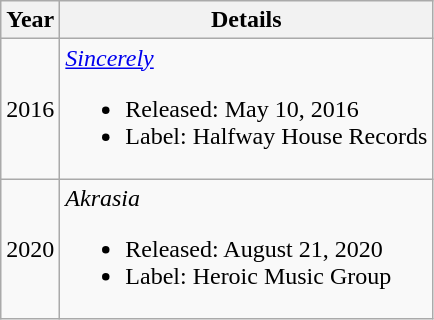<table class="wikitable">
<tr>
<th>Year</th>
<th>Details</th>
</tr>
<tr>
<td>2016</td>
<td><a href='#'><em>Sincerely</em></a><br><ul><li>Released: May 10, 2016</li><li>Label: Halfway House Records</li></ul></td>
</tr>
<tr>
<td>2020</td>
<td><em>Akrasia</em><br><ul><li>Released: August 21, 2020</li><li>Label: Heroic Music Group</li></ul></td>
</tr>
</table>
